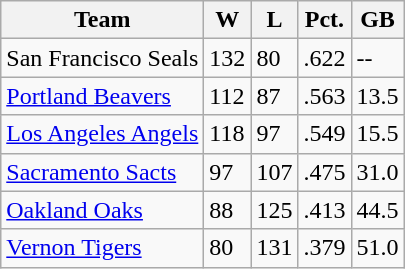<table class="wikitable">
<tr>
<th>Team</th>
<th>W</th>
<th>L</th>
<th>Pct.</th>
<th>GB</th>
</tr>
<tr>
<td>San Francisco Seals</td>
<td>132</td>
<td>80</td>
<td>.622</td>
<td>--</td>
</tr>
<tr>
<td><a href='#'>Portland Beavers</a></td>
<td>112</td>
<td>87</td>
<td>.563</td>
<td>13.5</td>
</tr>
<tr>
<td><a href='#'>Los Angeles Angels</a></td>
<td>118</td>
<td>97</td>
<td>.549</td>
<td>15.5</td>
</tr>
<tr>
<td><a href='#'>Sacramento Sacts</a></td>
<td>97</td>
<td>107</td>
<td>.475</td>
<td>31.0</td>
</tr>
<tr>
<td><a href='#'>Oakland Oaks</a></td>
<td>88</td>
<td>125</td>
<td>.413</td>
<td>44.5</td>
</tr>
<tr>
<td><a href='#'>Vernon Tigers</a></td>
<td>80</td>
<td>131</td>
<td>.379</td>
<td>51.0</td>
</tr>
</table>
